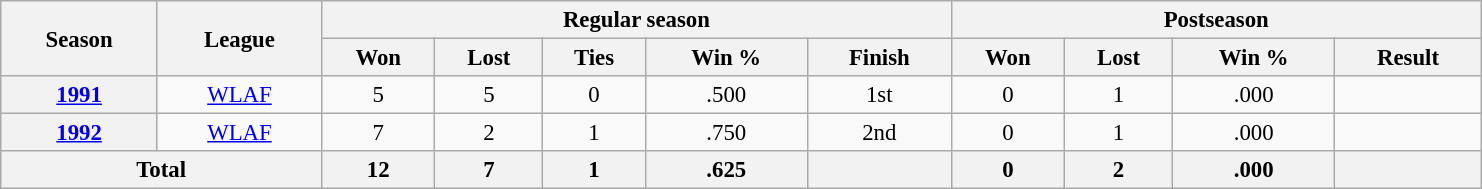<table class="wikitable" style="font-size:95%; text-align:center; width:65em">
<tr>
<th rowspan="2">Season</th>
<th rowspan="2">League</th>
<th colspan="5">Regular season</th>
<th colspan="4">Postseason</th>
</tr>
<tr>
<th>Won</th>
<th>Lost</th>
<th>Ties</th>
<th>Win %</th>
<th>Finish</th>
<th>Won</th>
<th>Lost</th>
<th>Win %</th>
<th>Result</th>
</tr>
<tr>
<th><a href='#'>1991</a></th>
<td><a href='#'>WLAF</a></td>
<td>5</td>
<td>5</td>
<td>0</td>
<td>.500</td>
<td>1st </td>
<td>0</td>
<td>1</td>
<td>.000</td>
<td></td>
</tr>
<tr>
<th><a href='#'>1992</a></th>
<td><a href='#'>WLAF</a></td>
<td>7</td>
<td>2</td>
<td>1</td>
<td>.750</td>
<td>2nd </td>
<td>0</td>
<td>1</td>
<td>.000</td>
<td></td>
</tr>
<tr>
<th colspan="2">Total</th>
<th>12</th>
<th>7</th>
<th>1</th>
<th>.625</th>
<th></th>
<th>0</th>
<th>2</th>
<th>.000</th>
<th></th>
</tr>
</table>
